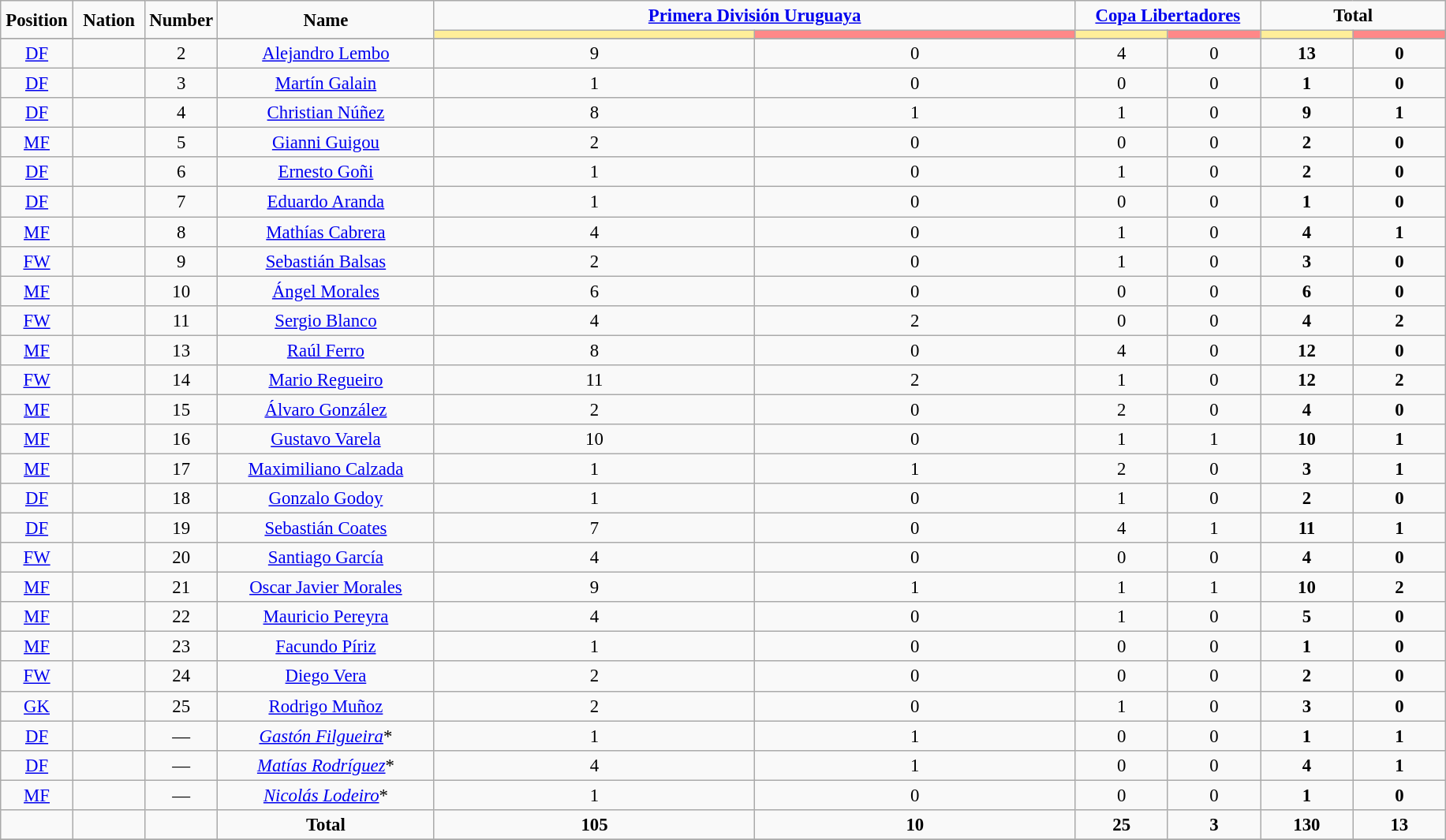<table class="wikitable" style="font-size: 95%; text-align: center;">
<tr>
<td rowspan="2" width="5%" align="center"><strong>Position</strong></td>
<td rowspan="2" width="5%" align="center"><strong>Nation</strong></td>
<td rowspan="2" width="5%" align="center"><strong>Number</strong></td>
<td rowspan="2" width="15%" align="center"><strong>Name</strong></td>
<td colspan="2" align="center"><strong><a href='#'>Primera División Uruguaya</a></strong></td>
<td colspan="2" align="center"><strong><a href='#'>Copa Libertadores</a></strong></td>
<td colspan="2" align="center"><strong>Total</strong></td>
</tr>
<tr>
<th width=225 style="background: #FFEE99"></th>
<th width=225 style="background: #FF8888"></th>
<th width=60 style="background: #FFEE99"></th>
<th width=60 style="background: #FF8888"></th>
<th width=60 style="background: #FFEE99"></th>
<th width=60 style="background: #FF8888"></th>
</tr>
<tr>
</tr>
<tr>
<td><a href='#'>DF</a></td>
<td></td>
<td>2</td>
<td><a href='#'>Alejandro Lembo</a></td>
<td>9</td>
<td>0</td>
<td>4</td>
<td>0</td>
<td><strong>13</strong></td>
<td><strong>0</strong></td>
</tr>
<tr>
<td><a href='#'>DF</a></td>
<td></td>
<td>3</td>
<td><a href='#'>Martín Galain</a></td>
<td>1</td>
<td>0</td>
<td>0</td>
<td>0</td>
<td><strong>1</strong></td>
<td><strong>0</strong></td>
</tr>
<tr>
<td><a href='#'>DF</a></td>
<td></td>
<td>4</td>
<td><a href='#'>Christian Núñez</a></td>
<td>8</td>
<td>1</td>
<td>1</td>
<td>0</td>
<td><strong>9</strong></td>
<td><strong>1</strong></td>
</tr>
<tr>
<td><a href='#'>MF</a></td>
<td></td>
<td>5</td>
<td><a href='#'>Gianni Guigou</a></td>
<td>2</td>
<td>0</td>
<td>0</td>
<td>0</td>
<td><strong>2</strong></td>
<td><strong>0</strong></td>
</tr>
<tr>
<td><a href='#'>DF</a></td>
<td></td>
<td>6</td>
<td><a href='#'>Ernesto Goñi</a></td>
<td>1</td>
<td>0</td>
<td>1</td>
<td>0</td>
<td><strong>2</strong></td>
<td><strong>0</strong></td>
</tr>
<tr>
<td><a href='#'>DF</a></td>
<td></td>
<td>7</td>
<td><a href='#'>Eduardo Aranda</a></td>
<td>1</td>
<td>0</td>
<td>0</td>
<td>0</td>
<td><strong>1</strong></td>
<td><strong>0</strong></td>
</tr>
<tr>
<td><a href='#'>MF</a></td>
<td></td>
<td>8</td>
<td><a href='#'>Mathías Cabrera</a></td>
<td>4</td>
<td>0</td>
<td>1</td>
<td>0</td>
<td><strong>4</strong></td>
<td><strong>1</strong></td>
</tr>
<tr>
<td><a href='#'>FW</a></td>
<td></td>
<td>9</td>
<td><a href='#'>Sebastián Balsas</a></td>
<td>2</td>
<td>0</td>
<td>1</td>
<td>0</td>
<td><strong>3</strong></td>
<td><strong>0</strong></td>
</tr>
<tr>
<td><a href='#'>MF</a></td>
<td></td>
<td>10</td>
<td><a href='#'>Ángel Morales</a></td>
<td>6</td>
<td>0</td>
<td>0</td>
<td>0</td>
<td><strong>6</strong></td>
<td><strong>0</strong></td>
</tr>
<tr>
<td><a href='#'>FW</a></td>
<td></td>
<td>11</td>
<td><a href='#'>Sergio Blanco</a></td>
<td>4</td>
<td>2</td>
<td>0</td>
<td>0</td>
<td><strong>4</strong></td>
<td><strong>2</strong></td>
</tr>
<tr>
<td><a href='#'>MF</a></td>
<td></td>
<td>13</td>
<td><a href='#'>Raúl Ferro</a></td>
<td>8</td>
<td>0</td>
<td>4</td>
<td>0</td>
<td><strong>12</strong></td>
<td><strong>0</strong></td>
</tr>
<tr>
<td><a href='#'>FW</a></td>
<td></td>
<td>14</td>
<td><a href='#'>Mario Regueiro</a></td>
<td>11</td>
<td>2</td>
<td>1</td>
<td>0</td>
<td><strong>12</strong></td>
<td><strong>2</strong></td>
</tr>
<tr>
<td><a href='#'>MF</a></td>
<td></td>
<td>15</td>
<td><a href='#'>Álvaro González</a></td>
<td>2</td>
<td>0</td>
<td>2</td>
<td>0</td>
<td><strong>4</strong></td>
<td><strong>0</strong></td>
</tr>
<tr>
<td><a href='#'>MF</a></td>
<td></td>
<td>16</td>
<td><a href='#'>Gustavo Varela</a></td>
<td>10</td>
<td>0</td>
<td>1</td>
<td>1</td>
<td><strong>10</strong></td>
<td><strong>1</strong></td>
</tr>
<tr>
<td><a href='#'>MF</a></td>
<td></td>
<td>17</td>
<td><a href='#'>Maximiliano Calzada</a></td>
<td>1</td>
<td>1</td>
<td>2</td>
<td>0</td>
<td><strong>3</strong></td>
<td><strong>1</strong></td>
</tr>
<tr>
<td><a href='#'>DF</a></td>
<td></td>
<td>18</td>
<td><a href='#'>Gonzalo Godoy</a></td>
<td>1</td>
<td>0</td>
<td>1</td>
<td>0</td>
<td><strong>2</strong></td>
<td><strong>0</strong></td>
</tr>
<tr>
<td><a href='#'>DF</a></td>
<td></td>
<td>19</td>
<td><a href='#'>Sebastián Coates</a></td>
<td>7</td>
<td>0</td>
<td>4</td>
<td>1</td>
<td><strong>11</strong></td>
<td><strong>1</strong></td>
</tr>
<tr>
<td><a href='#'>FW</a></td>
<td></td>
<td>20</td>
<td><a href='#'>Santiago García</a></td>
<td>4</td>
<td>0</td>
<td>0</td>
<td>0</td>
<td><strong>4</strong></td>
<td><strong>0</strong></td>
</tr>
<tr>
<td><a href='#'>MF</a></td>
<td></td>
<td>21</td>
<td><a href='#'>Oscar Javier Morales</a></td>
<td>9</td>
<td>1</td>
<td>1</td>
<td>1</td>
<td><strong>10</strong></td>
<td><strong>2</strong></td>
</tr>
<tr>
<td><a href='#'>MF</a></td>
<td></td>
<td>22</td>
<td><a href='#'>Mauricio Pereyra</a></td>
<td>4</td>
<td>0</td>
<td>1</td>
<td>0</td>
<td><strong>5</strong></td>
<td><strong>0</strong></td>
</tr>
<tr>
<td><a href='#'>MF</a></td>
<td></td>
<td>23</td>
<td><a href='#'>Facundo Píriz</a></td>
<td>1</td>
<td>0</td>
<td>0</td>
<td>0</td>
<td><strong>1</strong></td>
<td><strong>0</strong></td>
</tr>
<tr>
<td><a href='#'>FW</a></td>
<td></td>
<td>24</td>
<td><a href='#'>Diego Vera</a></td>
<td>2</td>
<td>0</td>
<td>0</td>
<td>0</td>
<td><strong>2</strong></td>
<td><strong>0</strong></td>
</tr>
<tr>
<td><a href='#'>GK</a></td>
<td></td>
<td>25</td>
<td><a href='#'>Rodrigo Muñoz</a></td>
<td>2</td>
<td>0</td>
<td>1</td>
<td>0</td>
<td><strong>3</strong></td>
<td><strong>0</strong></td>
</tr>
<tr>
<td><a href='#'>DF</a></td>
<td></td>
<td>—</td>
<td><em><a href='#'>Gastón Filgueira</a></em>*</td>
<td>1</td>
<td>1</td>
<td>0</td>
<td>0</td>
<td><strong>1</strong></td>
<td><strong>1</strong></td>
</tr>
<tr>
<td><a href='#'>DF</a></td>
<td></td>
<td>—</td>
<td><em><a href='#'>Matías Rodríguez</a></em>*</td>
<td>4</td>
<td>1</td>
<td>0</td>
<td>0</td>
<td><strong>4</strong></td>
<td><strong>1</strong></td>
</tr>
<tr>
<td><a href='#'>MF</a></td>
<td></td>
<td>—</td>
<td><em><a href='#'>Nicolás Lodeiro</a></em>*</td>
<td>1</td>
<td>0</td>
<td>0</td>
<td>0</td>
<td><strong>1</strong></td>
<td><strong>0</strong></td>
</tr>
<tr>
<td></td>
<td></td>
<td></td>
<td><strong>Total</strong></td>
<td><strong>105</strong></td>
<td><strong>10</strong></td>
<td><strong>25</strong></td>
<td><strong>3</strong></td>
<td><strong>130</strong></td>
<td><strong>13</strong></td>
</tr>
<tr>
</tr>
</table>
